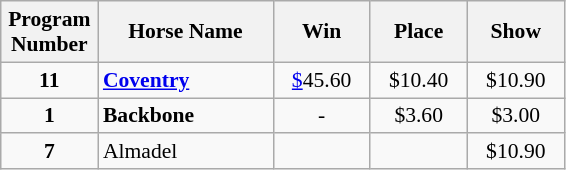<table class="wikitable sortable" style="font-size:90%">
<tr>
<th width="58px">Program <br> Number</th>
<th width="110px">Horse Name <br></th>
<th width="58px">Win <br></th>
<th width="58px">Place <br></th>
<th width="58px">Show <br></th>
</tr>
<tr>
<td align=center><strong>11</strong></td>
<td><strong><a href='#'>Coventry</a></strong></td>
<td align=center><a href='#'>$</a>45.60</td>
<td align=center>$10.40</td>
<td align=center>$10.90</td>
</tr>
<tr>
<td align=center><strong>1</strong></td>
<td><strong>Backbone</strong></td>
<td align=center>-</td>
<td align=center>$3.60</td>
<td align=center>$3.00</td>
</tr>
<tr>
<td align=center><strong>7</strong></td>
<td>Almadel</td>
<td align=center></td>
<td align=center></td>
<td align=center>$10.90</td>
</tr>
</table>
